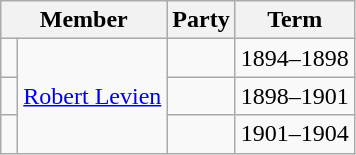<table class="wikitable">
<tr>
<th colspan="2">Member</th>
<th>Party</th>
<th>Term</th>
</tr>
<tr>
<td> </td>
<td rowspan="3"><a href='#'>Robert Levien</a></td>
<td></td>
<td>1894–1898</td>
</tr>
<tr>
<td> </td>
<td></td>
<td>1898–1901</td>
</tr>
<tr>
<td> </td>
<td></td>
<td>1901–1904</td>
</tr>
</table>
